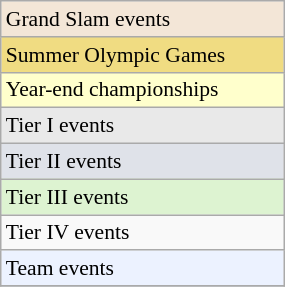<table class=wikitable style=font-size:90%;width:15%>
<tr bgcolor="#F3E6D7">
<td>Grand Slam events</td>
</tr>
<tr style="background:#f0dc82;">
<td>Summer Olympic Games</td>
</tr>
<tr bgcolor="#FFFFCC">
<td>Year-end championships</td>
</tr>
<tr bgcolor="#E9E9E9">
<td>Tier I events</td>
</tr>
<tr bgcolor=#dfe2e9>
<td>Tier II events</td>
</tr>
<tr bgcolor=#DDF3D1>
<td>Tier III events</td>
</tr>
<tr bgcolor=>
<td>Tier IV events</td>
</tr>
<tr bgcolor="#ECF2FF">
<td>Team events</td>
</tr>
<tr>
</tr>
</table>
